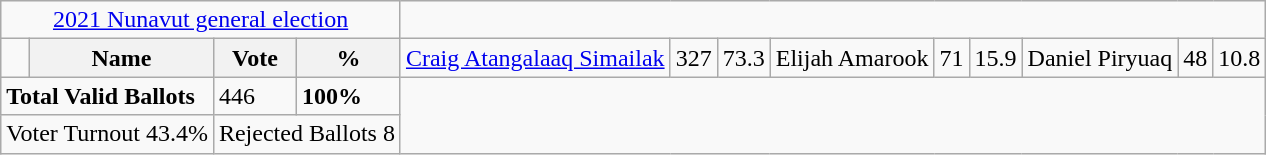<table class="wikitable">
<tr>
<td colspan=4 align=center><a href='#'>2021 Nunavut general election</a></td>
</tr>
<tr>
<td></td>
<th><strong>Name </strong></th>
<th><strong>Vote</strong></th>
<th><strong>%</strong><br></th>
<td><a href='#'>Craig Atangalaaq Simailak</a></td>
<td>327</td>
<td>73.3<br></td>
<td>Elijah Amarook</td>
<td>71</td>
<td>15.9<br></td>
<td>Daniel Piryuaq</td>
<td>48</td>
<td>10.8</td>
</tr>
<tr>
<td colspan=2><strong>Total Valid Ballots</strong></td>
<td>446</td>
<td><strong>100%</strong></td>
</tr>
<tr>
<td colspan=2 align=center>Voter Turnout 43.4%</td>
<td colspan=2 align=center>Rejected Ballots 8</td>
</tr>
</table>
